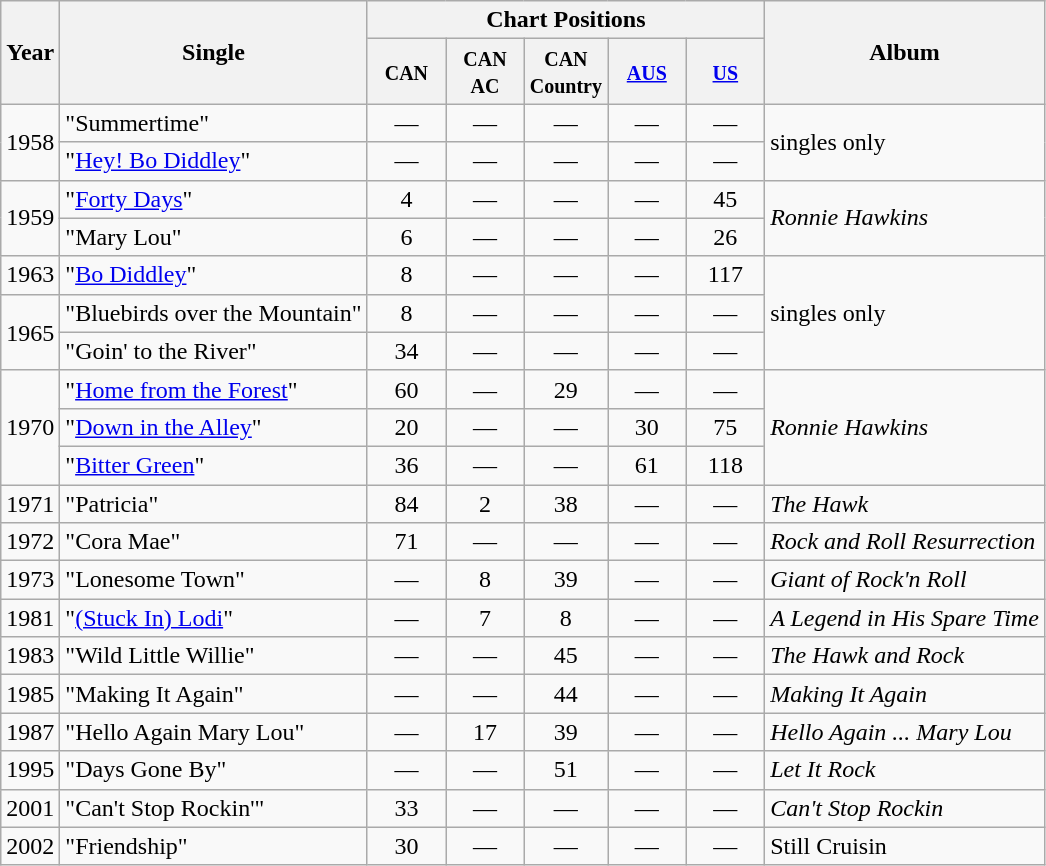<table class="wikitable">
<tr>
<th rowspan="2">Year</th>
<th rowspan="2">Single</th>
<th colspan="5">Chart Positions</th>
<th rowspan="2">Album</th>
</tr>
<tr>
<th style="width:45px;"><small>CAN</small><br></th>
<th style="width:45px;"><small>CAN AC</small><br></th>
<th style="width:45px;"><small>CAN Country</small><br></th>
<th style="width:45px;"><small><a href='#'>AUS</a></small><br></th>
<th style="width:45px;"><small><a href='#'>US</a></small><br></th>
</tr>
<tr>
<td rowspan="2">1958</td>
<td>"Summertime"</td>
<td style="text-align:center;">—</td>
<td style="text-align:center;">—</td>
<td style="text-align:center;">—</td>
<td style="text-align:center;">—</td>
<td style="text-align:center;">—</td>
<td rowspan="2">singles only</td>
</tr>
<tr>
<td>"<a href='#'>Hey! Bo Diddley</a>"</td>
<td style="text-align:center;">—</td>
<td style="text-align:center;">—</td>
<td style="text-align:center;">—</td>
<td style="text-align:center;">—</td>
<td style="text-align:center;">—</td>
</tr>
<tr>
<td rowspan="2">1959</td>
<td>"<a href='#'>Forty Days</a>"</td>
<td style="text-align:center;">4</td>
<td style="text-align:center;">—</td>
<td style="text-align:center;">—</td>
<td style="text-align:center;">—</td>
<td style="text-align:center;">45</td>
<td rowspan="2"><em>Ronnie Hawkins</em></td>
</tr>
<tr>
<td>"Mary Lou"</td>
<td style="text-align:center;">6</td>
<td style="text-align:center;">—</td>
<td style="text-align:center;">—</td>
<td style="text-align:center;">—</td>
<td style="text-align:center;">26</td>
</tr>
<tr>
<td>1963</td>
<td>"<a href='#'>Bo Diddley</a>"</td>
<td style="text-align:center;">8</td>
<td style="text-align:center;">—</td>
<td style="text-align:center;">—</td>
<td style="text-align:center;">—</td>
<td style="text-align:center;">117</td>
<td rowspan="3">singles only</td>
</tr>
<tr>
<td rowspan="2">1965</td>
<td>"Bluebirds over the Mountain"</td>
<td style="text-align:center;">8</td>
<td style="text-align:center;">—</td>
<td style="text-align:center;">—</td>
<td style="text-align:center;">—</td>
<td style="text-align:center;">—</td>
</tr>
<tr>
<td>"Goin' to the River"</td>
<td style="text-align:center;">34</td>
<td style="text-align:center;">—</td>
<td style="text-align:center;">—</td>
<td style="text-align:center;">—</td>
<td style="text-align:center;">—</td>
</tr>
<tr>
<td rowspan="3">1970</td>
<td>"<a href='#'>Home from the Forest</a>"</td>
<td style="text-align:center;">60</td>
<td style="text-align:center;">—</td>
<td style="text-align:center;">29</td>
<td style="text-align:center;">—</td>
<td style="text-align:center;">—</td>
<td rowspan="3"><em>Ronnie Hawkins</em></td>
</tr>
<tr>
<td>"<a href='#'>Down in the Alley</a>"</td>
<td style="text-align:center;">20</td>
<td style="text-align:center;">—</td>
<td style="text-align:center;">—</td>
<td style="text-align:center;">30</td>
<td style="text-align:center;">75</td>
</tr>
<tr>
<td>"<a href='#'>Bitter Green</a>"</td>
<td style="text-align:center;">36</td>
<td style="text-align:center;">—</td>
<td style="text-align:center;">—</td>
<td style="text-align:center;">61</td>
<td style="text-align:center;">118</td>
</tr>
<tr>
<td>1971</td>
<td>"Patricia"</td>
<td style="text-align:center;">84</td>
<td style="text-align:center;">2</td>
<td style="text-align:center;">38</td>
<td style="text-align:center;">—</td>
<td style="text-align:center;">—</td>
<td><em>The Hawk</em></td>
</tr>
<tr>
<td>1972</td>
<td>"Cora Mae"</td>
<td style="text-align:center;">71</td>
<td style="text-align:center;">—</td>
<td style="text-align:center;">—</td>
<td style="text-align:center;">—</td>
<td style="text-align:center;">—</td>
<td><em>Rock and Roll Resurrection</em></td>
</tr>
<tr>
<td>1973</td>
<td>"Lonesome Town"</td>
<td style="text-align:center;">—</td>
<td style="text-align:center;">8</td>
<td style="text-align:center;">39</td>
<td style="text-align:center;">—</td>
<td style="text-align:center;">—</td>
<td><em>Giant of Rock'n Roll</em></td>
</tr>
<tr>
<td>1981</td>
<td>"<a href='#'>(Stuck In) Lodi</a>"</td>
<td style="text-align:center;">—</td>
<td style="text-align:center;">7</td>
<td style="text-align:center;">8</td>
<td style="text-align:center;">—</td>
<td style="text-align:center;">—</td>
<td><em>A Legend in His Spare Time</em></td>
</tr>
<tr>
<td>1983</td>
<td>"Wild Little Willie"</td>
<td style="text-align:center;">—</td>
<td style="text-align:center;">—</td>
<td style="text-align:center;">45</td>
<td style="text-align:center;">—</td>
<td style="text-align:center;">—</td>
<td><em>The Hawk and Rock</em></td>
</tr>
<tr>
<td>1985</td>
<td>"Making It Again"</td>
<td style="text-align:center;">—</td>
<td style="text-align:center;">—</td>
<td style="text-align:center;">44</td>
<td style="text-align:center;">—</td>
<td style="text-align:center;">—</td>
<td><em>Making It Again</em></td>
</tr>
<tr>
<td>1987</td>
<td>"Hello Again Mary Lou"</td>
<td style="text-align:center;">—</td>
<td style="text-align:center;">17</td>
<td style="text-align:center;">39</td>
<td style="text-align:center;">—</td>
<td style="text-align:center;">—</td>
<td><em>Hello Again ... Mary Lou</em></td>
</tr>
<tr>
<td>1995</td>
<td>"Days Gone By"</td>
<td style="text-align:center;">—</td>
<td style="text-align:center;">—</td>
<td style="text-align:center;">51</td>
<td style="text-align:center;">—</td>
<td style="text-align:center;">—</td>
<td><em>Let It Rock</em></td>
</tr>
<tr>
<td>2001</td>
<td>"Can't Stop Rockin'"</td>
<td style="text-align:center;">33</td>
<td style="text-align:center;">—</td>
<td style="text-align:center;">—</td>
<td style="text-align:center;">—</td>
<td style="text-align:center;">—</td>
<td><em>Can't Stop Rockin<strong></td>
</tr>
<tr>
<td>2002</td>
<td>"Friendship"</td>
<td style="text-align:center;">30</td>
<td style="text-align:center;">—</td>
<td style="text-align:center;">—</td>
<td style="text-align:center;">—</td>
<td style="text-align:center;">—</td>
<td></em>Still Cruisin</strong></td>
</tr>
</table>
